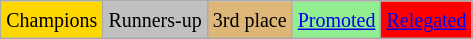<table class="wikitable">
<tr>
<td bgcolor="gold"><small>Champions</small></td>
<td bgcolor="silver"><small>Runners-up</small></td>
<td bgcolor=#deb678><small>3rd place</small></td>
<td bgcolor=lightgreen><small><a href='#'>Promoted</a></small></td>
<td bgcolor=red><small><a href='#'>Relegated</a></small></td>
</tr>
</table>
